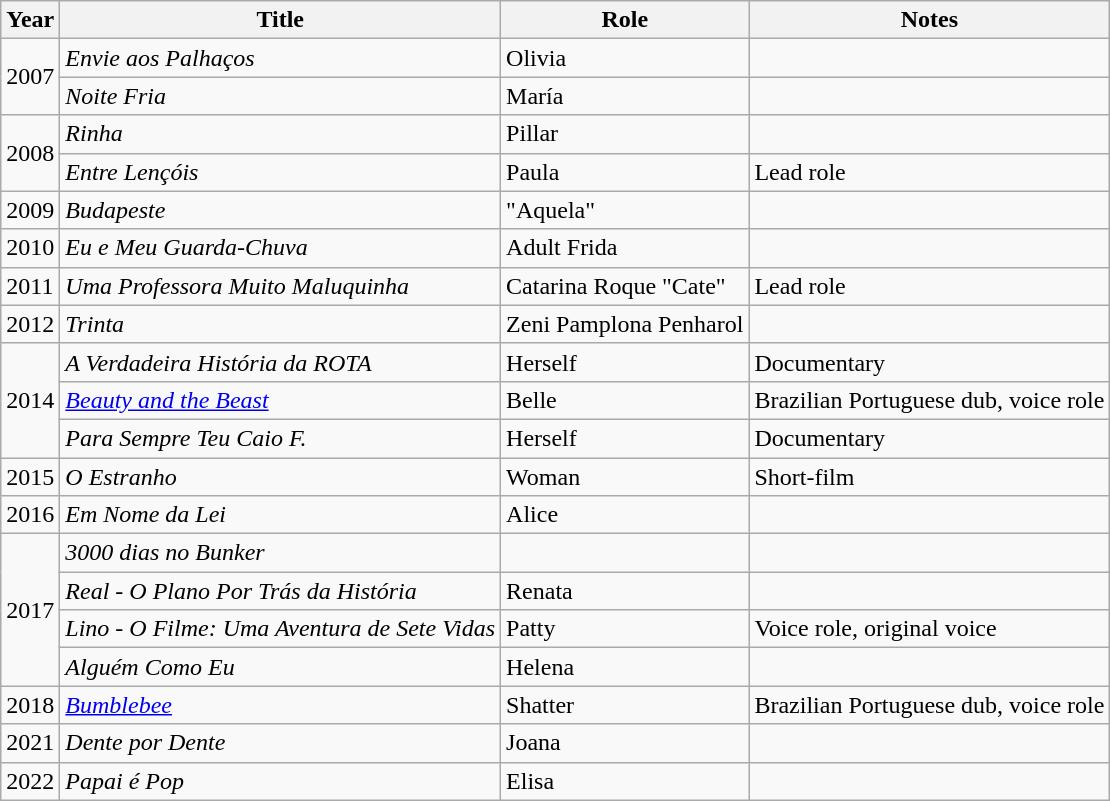<table class="wikitable">
<tr>
<th>Year</th>
<th>Title</th>
<th>Role</th>
<th>Notes</th>
</tr>
<tr>
<td rowspan=2>2007</td>
<td><em>Envie aos Palhaços</em></td>
<td>Olivia</td>
<td></td>
</tr>
<tr>
<td><em>Noite Fria</em></td>
<td>María</td>
<td></td>
</tr>
<tr>
<td rowspan="2">2008</td>
<td><em>Rinha</em></td>
<td>Pillar</td>
<td></td>
</tr>
<tr>
<td><em>Entre Lençóis</em></td>
<td>Paula</td>
<td>Lead role</td>
</tr>
<tr>
<td>2009</td>
<td><em>Budapeste</em></td>
<td>"Aquela"</td>
<td></td>
</tr>
<tr>
<td>2010</td>
<td><em>Eu e Meu Guarda-Chuva</em></td>
<td>Adult Frida</td>
<td></td>
</tr>
<tr>
<td>2011</td>
<td><em>Uma Professora Muito Maluquinha</em></td>
<td>Catarina Roque "Cate"</td>
<td>Lead role</td>
</tr>
<tr>
<td>2012</td>
<td><em>Trinta</em></td>
<td>Zeni Pamplona Penharol</td>
<td></td>
</tr>
<tr>
<td rowspan="3">2014</td>
<td><em>A Verdadeira História da ROTA</em></td>
<td>Herself</td>
<td>Documentary</td>
</tr>
<tr>
<td><em><a href='#'>Beauty and the Beast</a></em></td>
<td>Belle</td>
<td>Brazilian Portuguese dub, voice role</td>
</tr>
<tr>
<td><em>Para Sempre Teu Caio F.</em></td>
<td>Herself </td>
<td>Documentary</td>
</tr>
<tr>
<td>2015</td>
<td><em>O Estranho</em></td>
<td>Woman</td>
<td>Short-film</td>
</tr>
<tr>
<td>2016</td>
<td><em>Em Nome da Lei</em></td>
<td>Alice </td>
<td></td>
</tr>
<tr>
<td rowspan="4">2017</td>
<td><em>3000 dias no Bunker</em></td>
<td></td>
<td></td>
</tr>
<tr>
<td><em>Real - O Plano Por Trás da História</em></td>
<td>Renata</td>
<td></td>
</tr>
<tr>
<td><em>Lino - O Filme: Uma Aventura de Sete Vidas</em></td>
<td>Patty</td>
<td>Voice role, original voice</td>
</tr>
<tr>
<td><em>Alguém Como Eu</em></td>
<td>Helena</td>
<td></td>
</tr>
<tr>
<td>2018</td>
<td><em><a href='#'>Bumblebee</a></em></td>
<td>Shatter</td>
<td>Brazilian Portuguese dub, voice role</td>
</tr>
<tr>
<td>2021</td>
<td><em>Dente por Dente</em></td>
<td>Joana</td>
<td></td>
</tr>
<tr>
<td>2022</td>
<td><em>Papai é Pop</em></td>
<td>Elisa</td>
<td></td>
</tr>
</table>
